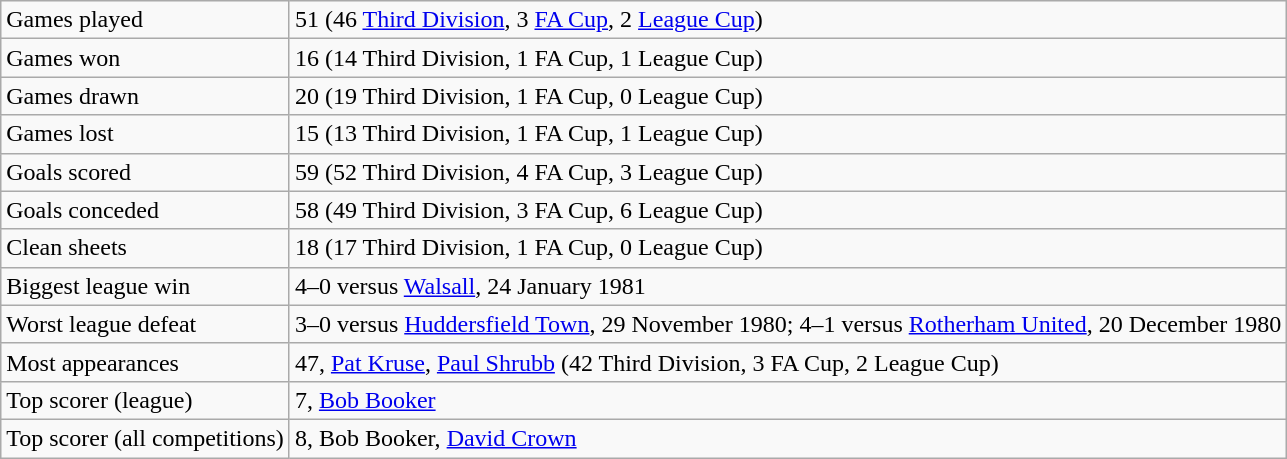<table class="wikitable">
<tr>
<td>Games played</td>
<td>51 (46 <a href='#'>Third Division</a>, 3 <a href='#'>FA Cup</a>, 2 <a href='#'>League Cup</a>)</td>
</tr>
<tr>
<td>Games won</td>
<td>16 (14 Third Division, 1 FA Cup, 1 League Cup)</td>
</tr>
<tr>
<td>Games drawn</td>
<td>20 (19 Third Division, 1 FA Cup, 0 League Cup)</td>
</tr>
<tr>
<td>Games lost</td>
<td>15 (13 Third Division, 1 FA Cup, 1 League Cup)</td>
</tr>
<tr>
<td>Goals scored</td>
<td>59 (52 Third Division, 4 FA Cup, 3 League Cup)</td>
</tr>
<tr>
<td>Goals conceded</td>
<td>58 (49 Third Division, 3 FA Cup, 6 League Cup)</td>
</tr>
<tr>
<td>Clean sheets</td>
<td>18 (17 Third Division, 1 FA Cup, 0 League Cup)</td>
</tr>
<tr>
<td>Biggest league win</td>
<td>4–0 versus <a href='#'>Walsall</a>, 24 January 1981</td>
</tr>
<tr>
<td>Worst league defeat</td>
<td>3–0 versus <a href='#'>Huddersfield Town</a>, 29 November 1980; 4–1 versus <a href='#'>Rotherham United</a>, 20 December 1980</td>
</tr>
<tr>
<td>Most appearances</td>
<td>47, <a href='#'>Pat Kruse</a>, <a href='#'>Paul Shrubb</a> (42 Third Division, 3 FA Cup, 2 League Cup)</td>
</tr>
<tr>
<td>Top scorer (league)</td>
<td>7, <a href='#'>Bob Booker</a></td>
</tr>
<tr>
<td>Top scorer (all competitions)</td>
<td>8, Bob Booker, <a href='#'>David Crown</a></td>
</tr>
</table>
